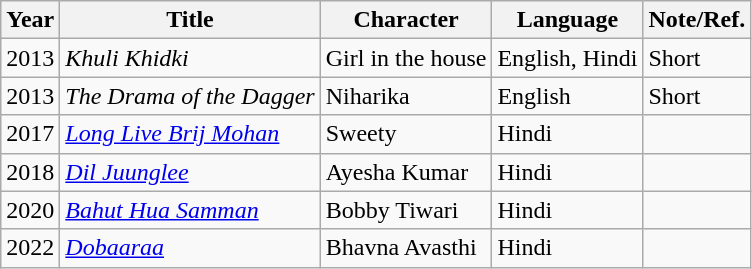<table class="wikitable sortable">
<tr>
<th>Year</th>
<th>Title</th>
<th>Character</th>
<th>Language</th>
<th>Note/Ref.</th>
</tr>
<tr>
<td>2013</td>
<td><em>Khuli Khidki</em></td>
<td>Girl in the house</td>
<td>English, Hindi</td>
<td>Short</td>
</tr>
<tr>
<td>2013</td>
<td><em>The Drama of the Dagger</em></td>
<td>Niharika</td>
<td>English</td>
<td>Short</td>
</tr>
<tr>
<td>2017</td>
<td><em><a href='#'>Long Live Brij Mohan</a></em></td>
<td>Sweety</td>
<td>Hindi</td>
<td></td>
</tr>
<tr>
<td>2018</td>
<td><em><a href='#'>Dil Juunglee</a></em></td>
<td>Ayesha Kumar</td>
<td>Hindi</td>
<td></td>
</tr>
<tr>
<td>2020</td>
<td><em><a href='#'>Bahut Hua Samman</a></em></td>
<td>Bobby Tiwari</td>
<td>Hindi</td>
<td></td>
</tr>
<tr>
<td>2022</td>
<td><em><a href='#'>Dobaaraa</a></em></td>
<td>Bhavna Avasthi</td>
<td>Hindi</td>
<td></td>
</tr>
</table>
